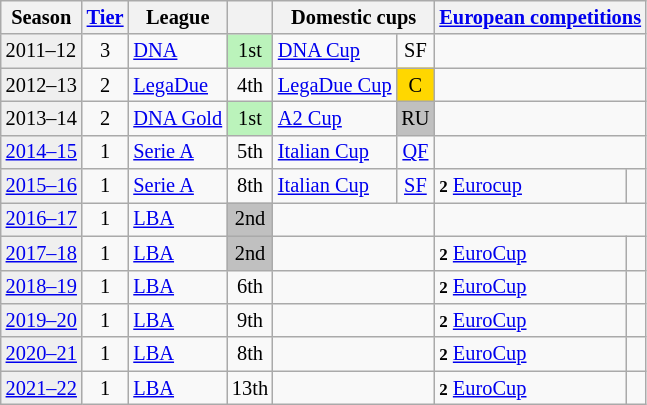<table class="wikitable" style="font-size:85%">
<tr>
<th>Season</th>
<th><a href='#'>Tier</a></th>
<th>League</th>
<th></th>
<th colspan=2>Domestic cups</th>
<th colspan=2><a href='#'>European competitions</a></th>
</tr>
<tr>
<td style="background:#efefef;">2011–12</td>
<td style="text-align:center;">3</td>
<td><a href='#'>DNA</a></td>
<td style="text-align:center;" bgcolor=#BBF3BB>1st</td>
<td><a href='#'>DNA Cup</a></td>
<td align=center>SF</td>
<td colspan="2;" style="text-align:center;"></td>
</tr>
<tr>
<td style="background:#efefef;">2012–13</td>
<td style="text-align:center;">2</td>
<td><a href='#'>LegaDue</a></td>
<td style="text-align:center;">4th</td>
<td><a href='#'>LegaDue Cup</a></td>
<td style="background:gold" align=center>C</td>
<td colspan="2;" style="text-align:center;"></td>
</tr>
<tr>
<td style="background:#efefef;">2013–14</td>
<td style="text-align:center;">2</td>
<td><a href='#'>DNA Gold</a></td>
<td style="background:#BBF3BB; text-align:center;">1st</td>
<td><a href='#'>A2 Cup</a></td>
<td align=center bgcolor=silver>RU</td>
<td colspan="2;" style="text-align:center;"></td>
</tr>
<tr>
<td style="background:#efefef;"><a href='#'>2014–15</a></td>
<td style="text-align:center;">1</td>
<td><a href='#'>Serie A</a></td>
<td style="text-align:center;">5th</td>
<td><a href='#'>Italian Cup</a></td>
<td align=center><a href='#'>QF</a></td>
<td colspan="2;" style="text-align:center;"></td>
</tr>
<tr>
<td style="background:#efefef;"><a href='#'>2015–16</a></td>
<td style="text-align:center;">1</td>
<td><a href='#'>Serie A</a></td>
<td style="text-align:center;">8th</td>
<td><a href='#'>Italian Cup</a></td>
<td align=center><a href='#'>SF</a></td>
<td><small><strong>2</strong></small> <a href='#'>Eurocup</a></td>
<td align=center></td>
</tr>
<tr>
<td style="background:#efefef;"><a href='#'>2016–17</a></td>
<td style="text-align:center;">1</td>
<td><a href='#'>LBA</a></td>
<td style="text-align:center;" bgcolor=silver>2nd</td>
<td colspan=2></td>
<td colspan=3></td>
</tr>
<tr>
<td style="background:#efefef;"><a href='#'>2017–18</a></td>
<td style="text-align:center;">1</td>
<td><a href='#'>LBA</a></td>
<td style="text-align:center;" bgcolor=silver>2nd</td>
<td colspan=2></td>
<td><small><strong>2</strong></small> <a href='#'>EuroCup</a></td>
<td align=center></td>
</tr>
<tr>
<td style="background:#efefef;"><a href='#'>2018–19</a></td>
<td style="text-align:center;">1</td>
<td><a href='#'>LBA</a></td>
<td style="text-align:center;">6th</td>
<td colspan=2></td>
<td><small><strong>2</strong></small> <a href='#'>EuroCup</a></td>
<td align=center></td>
</tr>
<tr>
<td style="background:#efefef;"><a href='#'>2019–20</a></td>
<td style="text-align:center;">1</td>
<td><a href='#'>LBA</a></td>
<td style="text-align:center;">9th</td>
<td colspan=2></td>
<td><small><strong>2</strong></small> <a href='#'>EuroCup</a></td>
<td align=center></td>
</tr>
<tr>
<td style="background:#efefef;"><a href='#'>2020–21</a></td>
<td style="text-align:center;">1</td>
<td><a href='#'>LBA</a></td>
<td style="text-align:center;">8th</td>
<td colspan=2></td>
<td><small><strong>2</strong></small> <a href='#'>EuroCup</a></td>
<td align=center></td>
</tr>
<tr>
<td style="background:#efefef;"><a href='#'>2021–22</a></td>
<td style="text-align:center;">1</td>
<td><a href='#'>LBA</a></td>
<td style="text-align:center;">13th</td>
<td colspan=2></td>
<td><small><strong>2</strong></small> <a href='#'>EuroCup</a></td>
<td align=center></td>
</tr>
</table>
